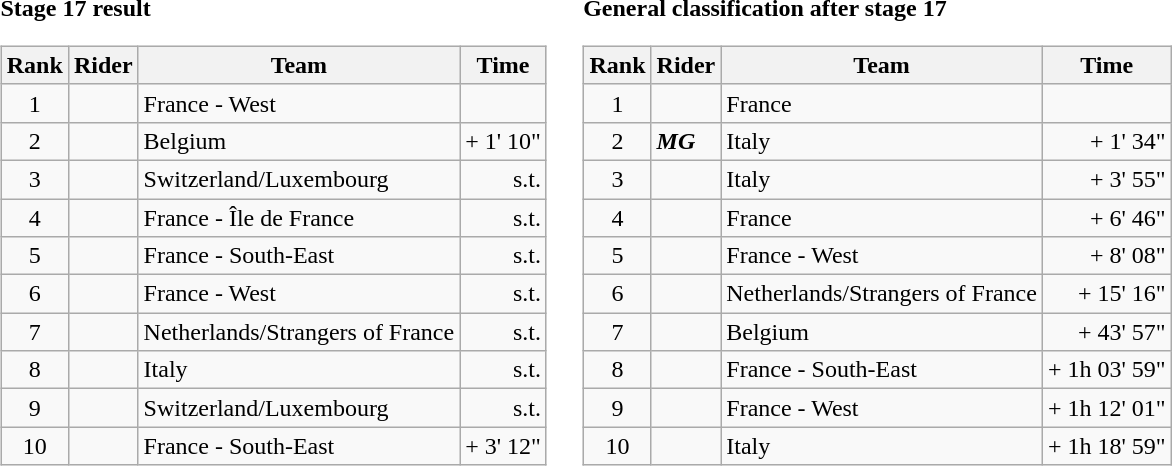<table>
<tr>
<td><strong>Stage 17 result</strong><br><table class="wikitable">
<tr>
<th scope="col">Rank</th>
<th scope="col">Rider</th>
<th scope="col">Team</th>
<th scope="col">Time</th>
</tr>
<tr>
<td style="text-align:center;">1</td>
<td></td>
<td>France - West</td>
<td style="text-align:right;"></td>
</tr>
<tr>
<td style="text-align:center;">2</td>
<td></td>
<td>Belgium</td>
<td style="text-align:right;">+ 1' 10"</td>
</tr>
<tr>
<td style="text-align:center;">3</td>
<td></td>
<td>Switzerland/Luxembourg</td>
<td style="text-align:right;">s.t.</td>
</tr>
<tr>
<td style="text-align:center;">4</td>
<td></td>
<td>France - Île de France</td>
<td style="text-align:right;">s.t.</td>
</tr>
<tr>
<td style="text-align:center;">5</td>
<td></td>
<td>France - South-East</td>
<td style="text-align:right;">s.t.</td>
</tr>
<tr>
<td style="text-align:center;">6</td>
<td></td>
<td>France - West</td>
<td style="text-align:right;">s.t.</td>
</tr>
<tr>
<td style="text-align:center;">7</td>
<td></td>
<td>Netherlands/Strangers of France</td>
<td style="text-align:right;">s.t.</td>
</tr>
<tr>
<td style="text-align:center;">8</td>
<td></td>
<td>Italy</td>
<td style="text-align:right;">s.t.</td>
</tr>
<tr>
<td style="text-align:center;">9</td>
<td></td>
<td>Switzerland/Luxembourg</td>
<td style="text-align:right;">s.t.</td>
</tr>
<tr>
<td style="text-align:center;">10</td>
<td></td>
<td>France - South-East</td>
<td style="text-align:right;">+ 3' 12"</td>
</tr>
</table>
</td>
<td></td>
<td><strong>General classification after stage 17</strong><br><table class="wikitable">
<tr>
<th scope="col">Rank</th>
<th scope="col">Rider</th>
<th scope="col">Team</th>
<th scope="col">Time</th>
</tr>
<tr>
<td style="text-align:center;">1</td>
<td> </td>
<td>France</td>
<td style="text-align:right;"></td>
</tr>
<tr>
<td style="text-align:center;">2</td>
<td> <strong><em>MG</em></strong></td>
<td>Italy</td>
<td style="text-align:right;">+ 1' 34"</td>
</tr>
<tr>
<td style="text-align:center;">3</td>
<td></td>
<td>Italy</td>
<td style="text-align:right;">+ 3' 55"</td>
</tr>
<tr>
<td style="text-align:center;">4</td>
<td></td>
<td>France</td>
<td style="text-align:right;">+ 6' 46"</td>
</tr>
<tr>
<td style="text-align:center;">5</td>
<td></td>
<td>France - West</td>
<td style="text-align:right;">+ 8' 08"</td>
</tr>
<tr>
<td style="text-align:center;">6</td>
<td></td>
<td>Netherlands/Strangers of France</td>
<td style="text-align:right;">+ 15' 16"</td>
</tr>
<tr>
<td style="text-align:center;">7</td>
<td></td>
<td>Belgium</td>
<td style="text-align:right;">+ 43' 57"</td>
</tr>
<tr>
<td style="text-align:center;">8</td>
<td></td>
<td>France - South-East</td>
<td style="text-align:right;">+ 1h 03' 59"</td>
</tr>
<tr>
<td style="text-align:center;">9</td>
<td></td>
<td>France - West</td>
<td style="text-align:right;">+ 1h 12' 01"</td>
</tr>
<tr>
<td style="text-align:center;">10</td>
<td></td>
<td>Italy</td>
<td style="text-align:right;">+ 1h 18' 59"</td>
</tr>
</table>
</td>
</tr>
</table>
